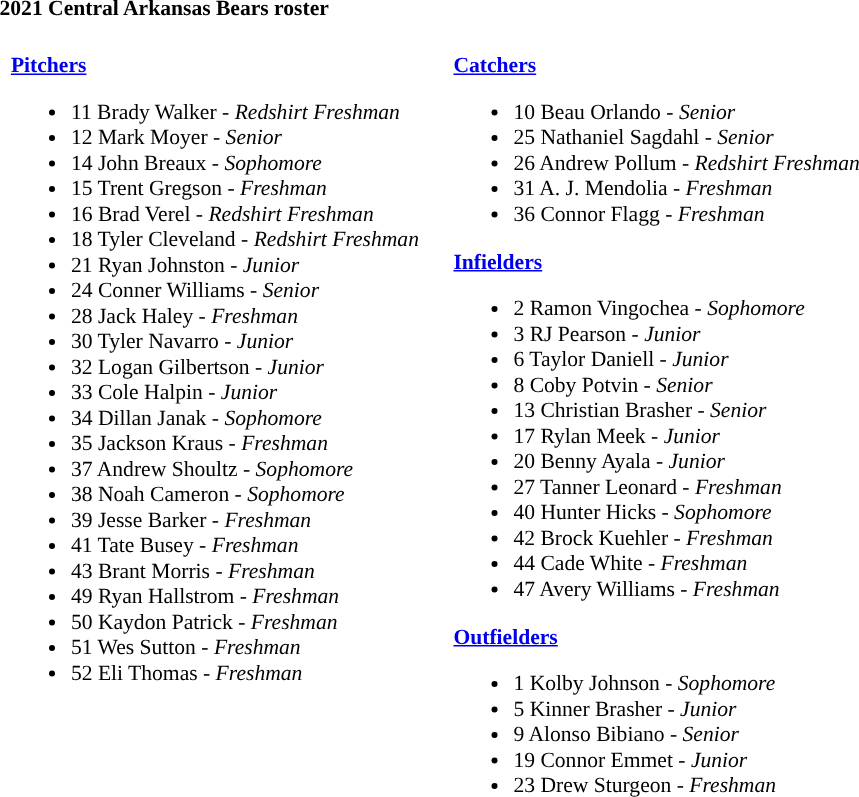<table class="toccolours" style="text-align: left; font-size:90%;">
<tr>
<th colspan="9">2021 Central Arkansas Bears roster</th>
</tr>
<tr>
<td width="03"> </td>
<td valign="top"><br><strong><a href='#'>Pitchers</a></strong><ul><li>11 Brady Walker - <em>Redshirt Freshman</em></li><li>12 Mark Moyer - <em>Senior</em></li><li>14 John Breaux - <em>Sophomore</em></li><li>15 Trent Gregson - <em>Freshman</em></li><li>16 Brad Verel - <em>Redshirt Freshman</em></li><li>18 Tyler Cleveland - <em>Redshirt Freshman</em></li><li>21 Ryan Johnston - <em>Junior</em></li><li>24 Conner Williams - <em>Senior</em></li><li>28 Jack Haley - <em>Freshman</em></li><li>30 Tyler Navarro - <em>Junior</em></li><li>32 Logan Gilbertson - <em>Junior</em></li><li>33 Cole Halpin - <em>Junior</em></li><li>34 Dillan Janak - <em>Sophomore</em></li><li>35 Jackson Kraus - <em>Freshman</em></li><li>37 Andrew Shoultz - <em>Sophomore</em></li><li>38 Noah Cameron - <em>Sophomore</em></li><li>39 Jesse Barker - <em>Freshman</em></li><li>41 Tate Busey - <em>Freshman</em></li><li>43 Brant Morris - <em>Freshman</em></li><li>49 Ryan Hallstrom - <em>Freshman</em></li><li>50 Kaydon Patrick - <em>Freshman</em></li><li>51 Wes Sutton - <em>Freshman</em></li><li>52 Eli Thomas - <em>Freshman</em></li></ul></td>
<td width="15"> </td>
<td valign="top"><br><strong><a href='#'>Catchers</a></strong><ul><li>10 Beau Orlando - <em>Senior</em></li><li>25 Nathaniel Sagdahl - <em>Senior</em></li><li>26 Andrew Pollum - <em>Redshirt Freshman</em></li><li>31 A. J. Mendolia - <em>Freshman</em></li><li>36 Connor Flagg - <em>Freshman</em></li></ul><strong><a href='#'>Infielders</a></strong><ul><li>2 Ramon Vingochea - <em>Sophomore</em></li><li>3 RJ Pearson - <em>Junior</em></li><li>6 Taylor Daniell - <em>Junior</em></li><li>8 Coby Potvin - <em>Senior</em></li><li>13 Christian Brasher - <em>Senior</em></li><li>17 Rylan Meek - <em>Junior</em></li><li>20 Benny Ayala - <em>Junior</em></li><li>27 Tanner Leonard - <em>Freshman</em></li><li>40 Hunter Hicks - <em>Sophomore</em></li><li>42 Brock Kuehler - <em>Freshman</em></li><li>44 Cade White - <em>Freshman</em></li><li>47 Avery Williams - <em>Freshman</em></li></ul><strong><a href='#'>Outfielders</a></strong><ul><li>1 Kolby Johnson - <em>Sophomore</em></li><li>5 Kinner Brasher - <em>Junior</em></li><li>9 Alonso Bibiano - <em>Senior</em></li><li>19 Connor Emmet - <em>Junior</em></li><li>23 Drew Sturgeon - <em>Freshman</em></li></ul></td>
</tr>
</table>
